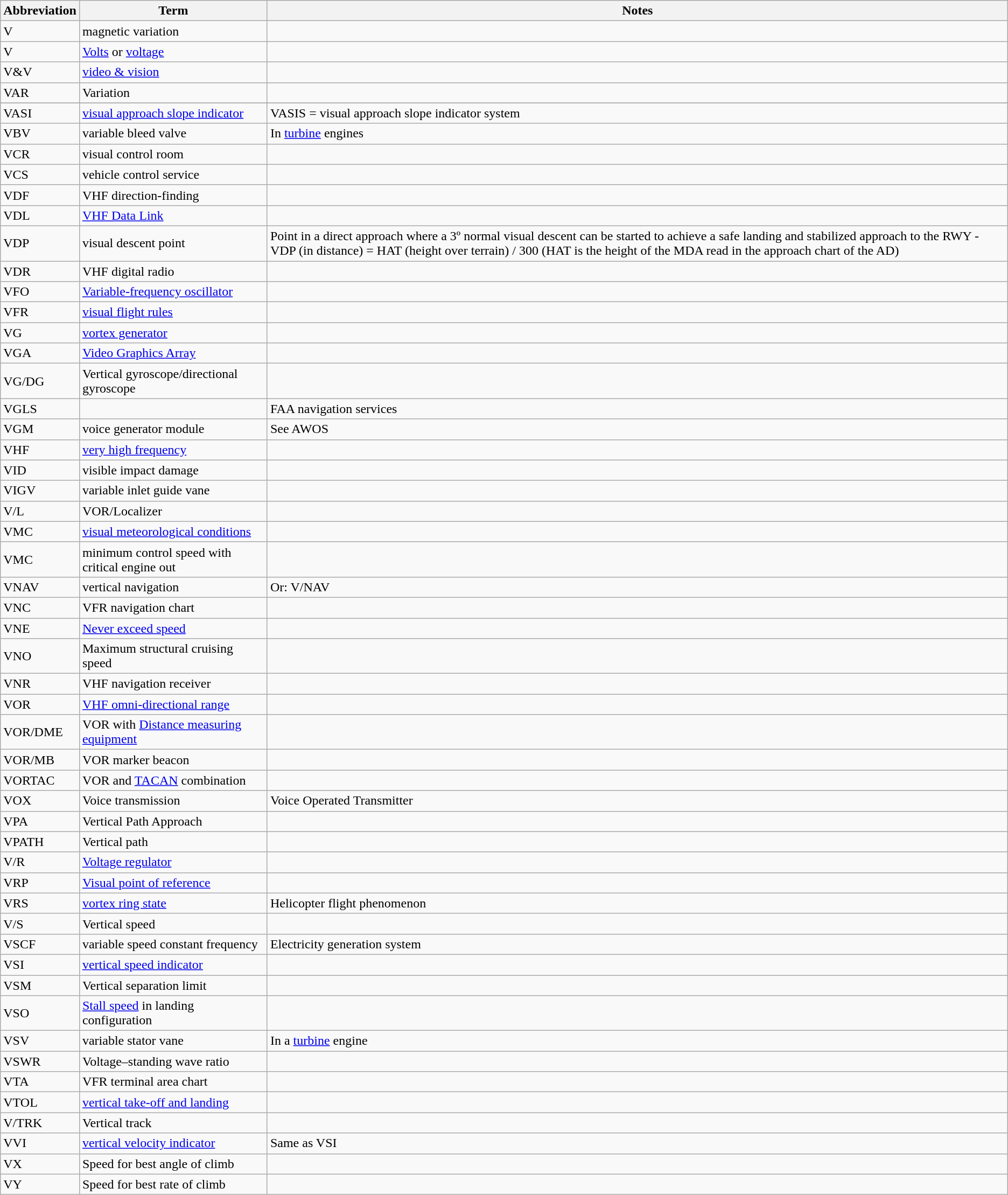<table class="wikitable">
<tr>
<th>Abbreviation</th>
<th>Term</th>
<th>Notes</th>
</tr>
<tr>
<td>V</td>
<td>magnetic variation</td>
<td></td>
</tr>
<tr>
<td>V</td>
<td><a href='#'>Volts</a> or <a href='#'>voltage</a></td>
<td></td>
</tr>
<tr>
<td>V&V</td>
<td><a href='#'>video & vision</a></td>
<td></td>
</tr>
<tr>
<td>VAR</td>
<td>Variation</td>
<td></td>
</tr>
<tr>
</tr>
<tr>
<td>VASI</td>
<td><a href='#'>visual approach slope indicator</a></td>
<td>VASIS = visual approach slope indicator system</td>
</tr>
<tr>
<td>VBV</td>
<td>variable bleed valve</td>
<td>In <a href='#'>turbine</a> engines</td>
</tr>
<tr>
<td>VCR</td>
<td>visual control room</td>
<td></td>
</tr>
<tr>
<td>VCS</td>
<td>vehicle control service</td>
<td></td>
</tr>
<tr>
<td>VDF</td>
<td>VHF direction-finding</td>
<td></td>
</tr>
<tr>
<td>VDL</td>
<td><a href='#'>VHF Data Link</a></td>
<td></td>
</tr>
<tr>
<td>VDP</td>
<td>visual descent point</td>
<td>Point in a direct approach where a 3º normal visual descent can be started to achieve a safe landing and stabilized approach to the RWY - VDP (in distance) = HAT (height over terrain) / 300    (HAT is the height of the MDA read in the approach chart of the AD)</td>
</tr>
<tr>
<td>VDR</td>
<td>VHF digital radio</td>
<td></td>
</tr>
<tr>
<td>VFO</td>
<td><a href='#'>Variable-frequency oscillator</a></td>
<td></td>
</tr>
<tr>
<td>VFR</td>
<td><a href='#'>visual flight rules</a></td>
<td></td>
</tr>
<tr>
<td>VG</td>
<td><a href='#'>vortex generator</a></td>
<td></td>
</tr>
<tr>
<td>VGA</td>
<td><a href='#'>Video Graphics Array</a></td>
<td></td>
</tr>
<tr>
<td>VG/DG</td>
<td>Vertical gyroscope/directional gyroscope</td>
<td></td>
</tr>
<tr>
<td>VGLS</td>
<td></td>
<td>FAA navigation services</td>
</tr>
<tr>
<td>VGM</td>
<td>voice generator module</td>
<td>See AWOS</td>
</tr>
<tr>
<td>VHF</td>
<td><a href='#'>very high frequency</a></td>
<td></td>
</tr>
<tr>
<td>VID</td>
<td>visible impact damage</td>
<td></td>
</tr>
<tr>
<td>VIGV</td>
<td>variable inlet guide vane</td>
<td></td>
</tr>
<tr>
<td>V/L</td>
<td>VOR/Localizer</td>
<td></td>
</tr>
<tr>
<td>VMC</td>
<td><a href='#'>visual meteorological conditions</a></td>
<td></td>
</tr>
<tr>
<td>VMC</td>
<td>minimum control speed with critical engine out</td>
<td></td>
</tr>
<tr>
<td>VNAV</td>
<td>vertical navigation</td>
<td>Or: V/NAV</td>
</tr>
<tr>
<td>VNC</td>
<td>VFR navigation chart</td>
<td></td>
</tr>
<tr>
<td>VNE</td>
<td><a href='#'>Never exceed speed</a></td>
<td></td>
</tr>
<tr>
<td>VNO</td>
<td>Maximum structural cruising speed</td>
<td></td>
</tr>
<tr>
<td>VNR</td>
<td>VHF navigation receiver</td>
<td></td>
</tr>
<tr>
<td>VOR</td>
<td><a href='#'>VHF omni-directional range</a></td>
<td></td>
</tr>
<tr>
<td>VOR/DME</td>
<td>VOR with <a href='#'>Distance measuring equipment</a></td>
<td></td>
</tr>
<tr>
<td>VOR/MB</td>
<td>VOR marker beacon</td>
<td></td>
</tr>
<tr>
<td>VORTAC</td>
<td>VOR and <a href='#'>TACAN</a> combination</td>
<td></td>
</tr>
<tr>
<td>VOX</td>
<td>Voice transmission</td>
<td>Voice Operated Transmitter</td>
</tr>
<tr>
<td>VPA</td>
<td>Vertical Path Approach</td>
<td></td>
</tr>
<tr>
<td>VPATH</td>
<td>Vertical path</td>
<td></td>
</tr>
<tr>
<td>V/R</td>
<td><a href='#'>Voltage regulator</a></td>
<td></td>
</tr>
<tr>
<td>VRP</td>
<td><a href='#'>Visual point of reference</a></td>
<td></td>
</tr>
<tr>
<td>VRS</td>
<td><a href='#'>vortex ring state</a></td>
<td>Helicopter flight phenomenon</td>
</tr>
<tr>
<td>V/S</td>
<td>Vertical speed</td>
<td></td>
</tr>
<tr>
<td>VSCF</td>
<td>variable speed constant frequency</td>
<td>Electricity generation system</td>
</tr>
<tr>
<td>VSI</td>
<td><a href='#'>vertical speed indicator</a></td>
<td></td>
</tr>
<tr>
<td>VSM</td>
<td>Vertical separation limit</td>
<td></td>
</tr>
<tr>
<td>VSO</td>
<td><a href='#'>Stall speed</a> in landing configuration</td>
<td></td>
</tr>
<tr>
<td>VSV</td>
<td>variable stator vane</td>
<td>In a <a href='#'>turbine</a> engine</td>
</tr>
<tr>
<td>VSWR</td>
<td>Voltage–standing wave ratio</td>
<td></td>
</tr>
<tr>
<td>VTA</td>
<td>VFR terminal area chart</td>
<td></td>
</tr>
<tr>
<td>VTOL</td>
<td><a href='#'>vertical take-off and landing</a></td>
<td></td>
</tr>
<tr>
<td>V/TRK</td>
<td>Vertical track</td>
<td></td>
</tr>
<tr>
<td>VVI</td>
<td><a href='#'>vertical velocity indicator</a></td>
<td>Same as VSI</td>
</tr>
<tr>
<td>VX</td>
<td>Speed for best angle of climb</td>
<td></td>
</tr>
<tr>
<td>VY</td>
<td>Speed for best rate of climb</td>
<td></td>
</tr>
</table>
